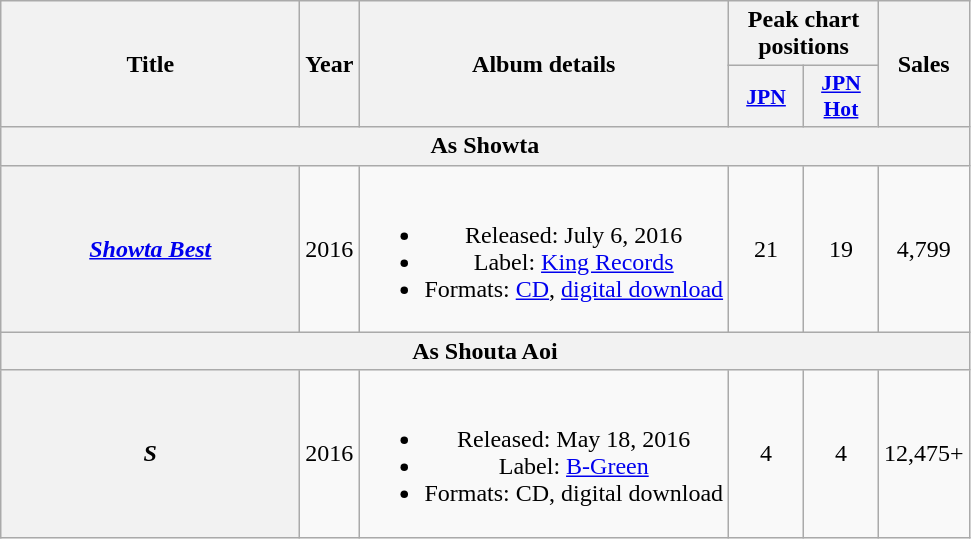<table class="wikitable plainrowheaders" style="text-align:center;">
<tr>
<th scope="col" rowspan="2" style="width:12em;">Title</th>
<th scope="col" rowspan="2">Year</th>
<th scope="col" rowspan="2">Album details</th>
<th scope="col" colspan="2">Peak chart positions</th>
<th scope="col" rowspan="2">Sales</th>
</tr>
<tr>
<th scope="col" style="width:3em;font-size:90%;"><a href='#'>JPN</a></th>
<th scope="col" style="width:3em;font-size:90%;"><a href='#'>JPN<br>Hot</a></th>
</tr>
<tr>
<th scope="col" colspan="6">As Showta</th>
</tr>
<tr>
<th scope="row"><em><a href='#'>Showta Best</a></em></th>
<td>2016</td>
<td><br><ul><li>Released: July 6, 2016</li><li>Label: <a href='#'>King Records</a></li><li>Formats: <a href='#'>CD</a>, <a href='#'>digital download</a></li></ul></td>
<td>21</td>
<td>19</td>
<td>4,799</td>
</tr>
<tr>
<th scope="col" colspan="6">As Shouta Aoi</th>
</tr>
<tr>
<th scope="row"><em>S</em></th>
<td>2016</td>
<td><br><ul><li>Released: May 18, 2016</li><li>Label: <a href='#'>B-Green</a></li><li>Formats: CD, digital download</li></ul></td>
<td>4</td>
<td>4</td>
<td>12,475+</td>
</tr>
</table>
